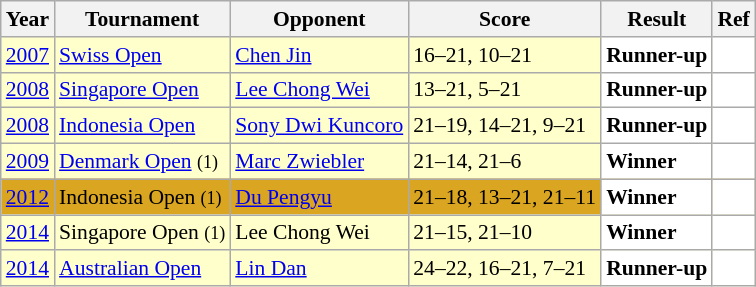<table class="sortable wikitable" style="font-size: 90%">
<tr>
<th>Year</th>
<th>Tournament</th>
<th>Opponent</th>
<th>Score</th>
<th>Result</th>
<th>Ref</th>
</tr>
<tr style="background:#FFFFCC">
<td align="center"><a href='#'>2007</a></td>
<td align="left"><a href='#'>Swiss Open</a></td>
<td align="left"> <a href='#'>Chen Jin</a></td>
<td align="left">16–21, 10–21</td>
<td style="text-align:left; background:white"> <strong>Runner-up</strong></td>
<td style="text-align:center; background:white"></td>
</tr>
<tr style="background:#FFFFCC">
<td align="center"><a href='#'>2008</a></td>
<td align="left"><a href='#'>Singapore Open</a></td>
<td align="left"> <a href='#'>Lee Chong Wei</a></td>
<td align="left">13–21, 5–21</td>
<td style="text-align:left; background:white"> <strong>Runner-up</strong></td>
<td style="text-align:center; background:white"></td>
</tr>
<tr style="background:#FFFFCC">
<td align="center"><a href='#'>2008</a></td>
<td align="left"><a href='#'>Indonesia Open</a></td>
<td align="left"> <a href='#'>Sony Dwi Kuncoro</a></td>
<td align="left">21–19, 14–21, 9–21</td>
<td style="text-align:left; background:white"> <strong>Runner-up</strong></td>
<td style="text-align:center; background:white"></td>
</tr>
<tr style="background:#FFFFCC">
<td align="center"><a href='#'>2009</a></td>
<td align="left"><a href='#'>Denmark Open</a> <small>(1)</small></td>
<td align="left"> <a href='#'>Marc Zwiebler</a></td>
<td align="left">21–14, 21–6</td>
<td style="text-align:left; background:white"> <strong>Winner</strong></td>
<td style="text-align:center; background:white"></td>
</tr>
<tr style="background:#DAA520">
<td align="center"><a href='#'>2012</a></td>
<td align="left">Indonesia Open <small>(1)</small></td>
<td align="left"> <a href='#'>Du Pengyu</a></td>
<td align="left">21–18, 13–21, 21–11</td>
<td style="text-align:left; background:white"> <strong>Winner</strong></td>
<td style="text-align:center; background:white"></td>
</tr>
<tr style="background:#FFFFCC">
<td align="center"><a href='#'>2014</a></td>
<td align="left">Singapore Open <small>(1)</small></td>
<td align="left"> Lee Chong Wei</td>
<td align="left">21–15, 21–10</td>
<td style="text-align:left; background:white"> <strong>Winner</strong></td>
<td style="text-align:center; background:white"></td>
</tr>
<tr style="background:#FFFFCC">
<td align="center"><a href='#'>2014</a></td>
<td align="left"><a href='#'>Australian Open</a></td>
<td align="left"> <a href='#'>Lin Dan</a></td>
<td align="left">24–22, 16–21, 7–21</td>
<td style="text-align:left; background:white"> <strong>Runner-up</strong></td>
<td style="text-align:center; background:white"></td>
</tr>
</table>
